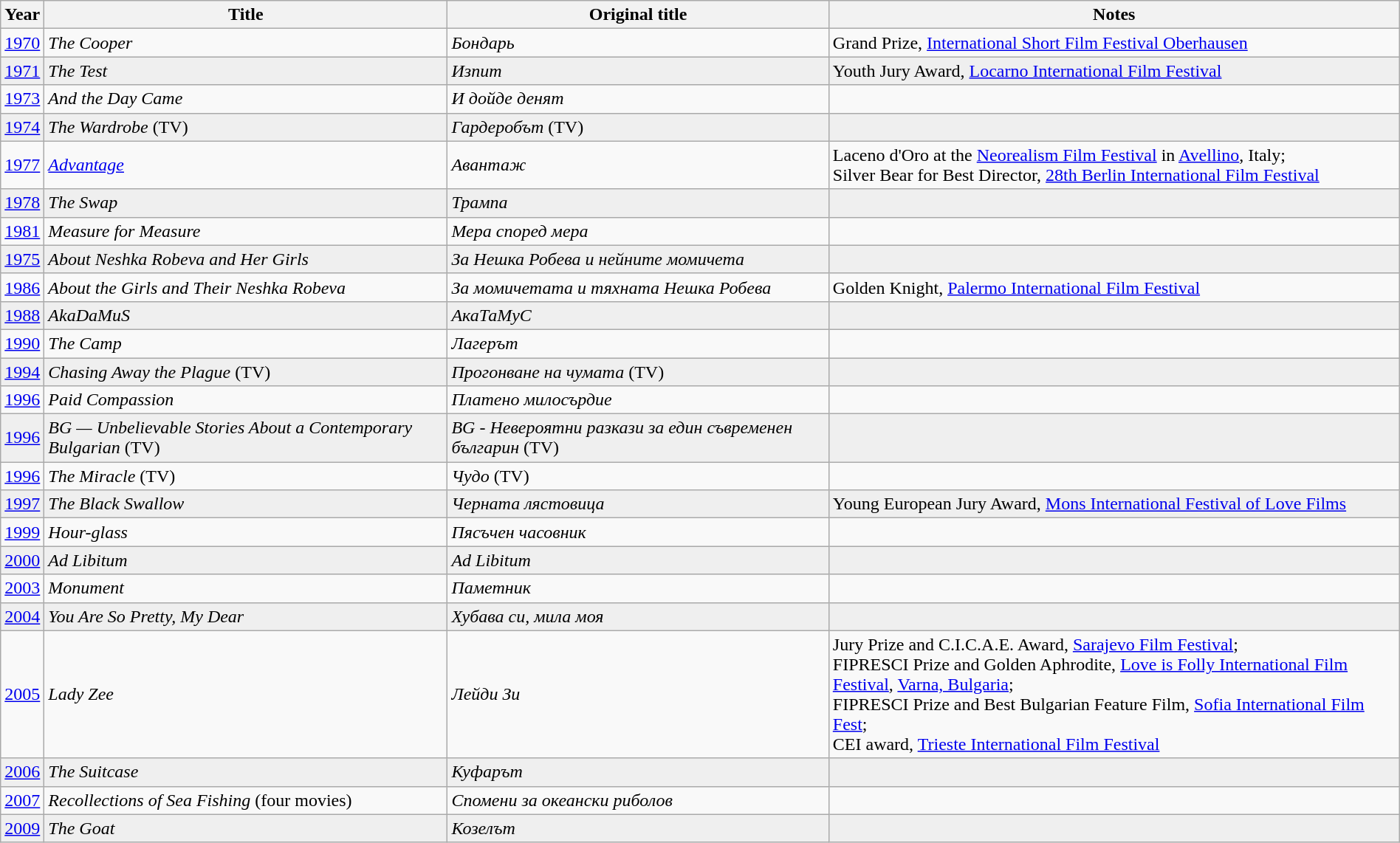<table class="wikitable sortable" width="100%">
<tr>
<th>Year</th>
<th>Title</th>
<th>Original title</th>
<th>Notes</th>
</tr>
<tr>
<td><a href='#'>1970</a></td>
<td><em>The Cooper</em></td>
<td><em>Бондарь</em></td>
<td>Grand Prize, <a href='#'>International Short Film Festival Oberhausen</a></td>
</tr>
<tr style=background:#efefef;>
<td><a href='#'>1971</a></td>
<td><em>The Test</em></td>
<td><em>Изпит</em></td>
<td>Youth Jury Award, <a href='#'>Locarno International Film Festival</a></td>
</tr>
<tr>
<td><a href='#'>1973</a></td>
<td><em>And the Day Came</em></td>
<td><em>И дойде денят</em></td>
<td></td>
</tr>
<tr style=background:#efefef;>
<td><a href='#'>1974</a></td>
<td><em>The Wardrobe</em> (TV)</td>
<td><em>Гардеробът</em> (TV)</td>
<td></td>
</tr>
<tr>
<td><a href='#'>1977</a></td>
<td><em><a href='#'>Advantage</a></em></td>
<td><em>Авантаж</em></td>
<td>Laceno d'Oro at the <a href='#'>Neorealism Film Festival</a> in <a href='#'>Avellino</a>, Italy;<br>Silver Bear for Best Director, <a href='#'>28th Berlin International Film Festival</a></td>
</tr>
<tr style=background:#efefef;>
<td><a href='#'>1978</a></td>
<td><em>The Swap</em></td>
<td><em>Трампа</em></td>
<td></td>
</tr>
<tr>
<td><a href='#'>1981</a></td>
<td><em>Measure for Measure</em></td>
<td><em>Мера според мера</em></td>
<td></td>
</tr>
<tr style=background:#efefef;>
<td><a href='#'>1975</a></td>
<td><em>About Neshka Robeva and Her Girls</em></td>
<td><em>За Нешка Робева и нейните момичета</em></td>
<td></td>
</tr>
<tr>
<td><a href='#'>1986</a></td>
<td><em>About the Girls and Their Neshka Robeva</em></td>
<td><em>За момичетата и тяхната Нешка Робева</em></td>
<td>Golden Knight, <a href='#'>Palermo International Film Festival</a></td>
</tr>
<tr style=background:#efefef;>
<td><a href='#'>1988</a></td>
<td><em>AkaDaMuS</em></td>
<td><em>АкаТаМуС</em></td>
<td></td>
</tr>
<tr>
<td><a href='#'>1990</a></td>
<td><em>The Camp</em></td>
<td><em>Лагерът</em></td>
<td></td>
</tr>
<tr style=background:#efefef;>
<td><a href='#'>1994</a></td>
<td><em>Chasing Away the Plague</em> (TV)</td>
<td><em>Прогонване на чумата</em> (TV)</td>
<td></td>
</tr>
<tr>
<td><a href='#'>1996</a></td>
<td><em>Paid Compassion</em></td>
<td><em>Платено милосърдие</em></td>
<td></td>
</tr>
<tr style=background:#efefef;>
<td><a href='#'>1996</a></td>
<td><em>BG — Unbelievable Stories About a Contemporary Bulgarian</em> (TV)</td>
<td><em>BG - Невероятни разкази за един съвременен българин</em> (TV)</td>
<td></td>
</tr>
<tr>
<td><a href='#'>1996</a></td>
<td><em>The Miracle</em> (TV)</td>
<td><em>Чудо</em> (TV)</td>
<td></td>
</tr>
<tr style=background:#efefef;>
<td><a href='#'>1997</a></td>
<td><em>The Black Swallow</em></td>
<td><em>Черната лястовица</em></td>
<td>Young European Jury Award, <a href='#'>Mons International Festival of Love Films</a></td>
</tr>
<tr>
<td><a href='#'>1999</a></td>
<td><em>Hour-glass</em></td>
<td><em>Пясъчен часовник</em></td>
<td></td>
</tr>
<tr style=background:#efefef;>
<td><a href='#'>2000</a></td>
<td><em>Ad Libitum</em></td>
<td><em>Ad Libitum</em></td>
<td></td>
</tr>
<tr>
<td><a href='#'>2003</a></td>
<td><em>Monument</em></td>
<td><em>Паметник</em></td>
<td></td>
</tr>
<tr style=background:#efefef;>
<td><a href='#'>2004</a></td>
<td><em>You Are So Pretty, My Dear</em></td>
<td><em>Хубава си, мила моя</em></td>
<td></td>
</tr>
<tr>
<td><a href='#'>2005</a></td>
<td><em>Lady Zee</em></td>
<td><em>Лейди Зи</em></td>
<td>Jury Prize and C.I.C.A.E. Award, <a href='#'>Sarajevo Film Festival</a>;<br>FIPRESCI Prize and Golden Aphrodite, <a href='#'>Love is Folly International Film Festival</a>, <a href='#'>Varna, Bulgaria</a>;<br>FIPRESCI Prize and Best Bulgarian Feature Film, <a href='#'>Sofia International Film Fest</a>;<br>CEI award, <a href='#'>Trieste International Film Festival</a></td>
</tr>
<tr style=background:#efefef;>
<td><a href='#'>2006</a></td>
<td><em>The Suitcase</em></td>
<td><em>Куфарът</em></td>
<td></td>
</tr>
<tr>
<td><a href='#'>2007</a></td>
<td><em>Recollections of Sea Fishing</em> (four movies)</td>
<td><em>Спомени за океански риболов</em></td>
<td></td>
</tr>
<tr style=background:#efefef;>
<td><a href='#'>2009</a></td>
<td><em>The Goat</em></td>
<td><em>Козелът</em></td>
<td></td>
</tr>
</table>
